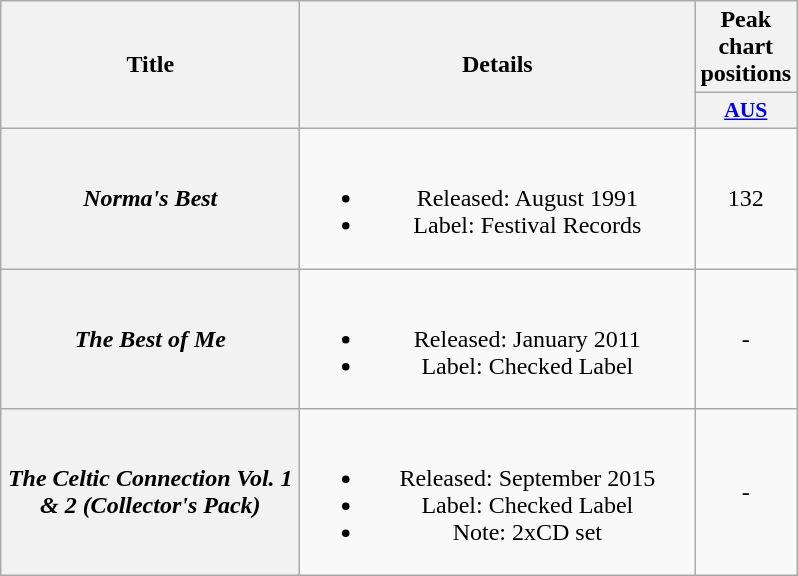<table class="wikitable plainrowheaders" style="text-align:center;">
<tr>
<th scope="col" rowspan="2" style="width:12em;">Title</th>
<th scope="col" rowspan="2" style="width:16em;">Details</th>
<th scope="col">Peak chart positions</th>
</tr>
<tr>
<th scope="col" style="width:3em;font-size:90%;"><a href='#'>AUS</a><br></th>
</tr>
<tr>
<th scope="row"><em>Norma's Best</em></th>
<td><br><ul><li>Released: August 1991</li><li>Label: Festival Records</li></ul></td>
<td>132</td>
</tr>
<tr>
<th scope="row"><em>The Best of Me</em></th>
<td><br><ul><li>Released: January 2011</li><li>Label: Checked Label</li></ul></td>
<td>-</td>
</tr>
<tr>
<th scope="row"><em>The Celtic Connection Vol. 1 & 2 (Collector's Pack)</em></th>
<td><br><ul><li>Released: September 2015</li><li>Label: Checked Label</li><li>Note: 2xCD set</li></ul></td>
<td>-</td>
</tr>
</table>
